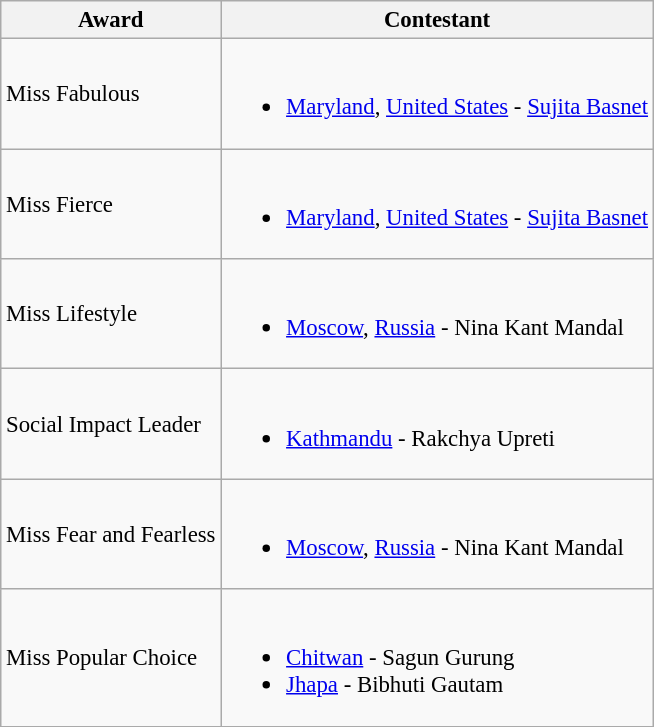<table class="wikitable sortable unsortable" style="font-size: 95%">
<tr>
<th>Award</th>
<th>Contestant</th>
</tr>
<tr>
<td>Miss Fabulous</td>
<td><br><ul><li> <a href='#'>Maryland</a>, <a href='#'>United States</a> - <a href='#'>Sujita Basnet</a></li></ul></td>
</tr>
<tr>
<td>Miss Fierce</td>
<td><br><ul><li> <a href='#'>Maryland</a>, <a href='#'>United States</a> - <a href='#'>Sujita Basnet</a></li></ul></td>
</tr>
<tr>
<td>Miss Lifestyle</td>
<td><br><ul><li> <a href='#'>Moscow</a>, <a href='#'>Russia</a> - Nina Kant Mandal</li></ul></td>
</tr>
<tr>
<td>Social Impact Leader</td>
<td><br><ul><li> <a href='#'>Kathmandu</a> - Rakchya Upreti</li></ul></td>
</tr>
<tr>
<td>Miss Fear and Fearless</td>
<td><br><ul><li> <a href='#'>Moscow</a>, <a href='#'>Russia</a> - Nina Kant Mandal</li></ul></td>
</tr>
<tr>
<td>Miss Popular Choice</td>
<td><br><ul><li> <a href='#'>Chitwan</a> - Sagun Gurung</li><li> <a href='#'>Jhapa</a> - Bibhuti Gautam</li></ul></td>
</tr>
<tr>
</tr>
</table>
